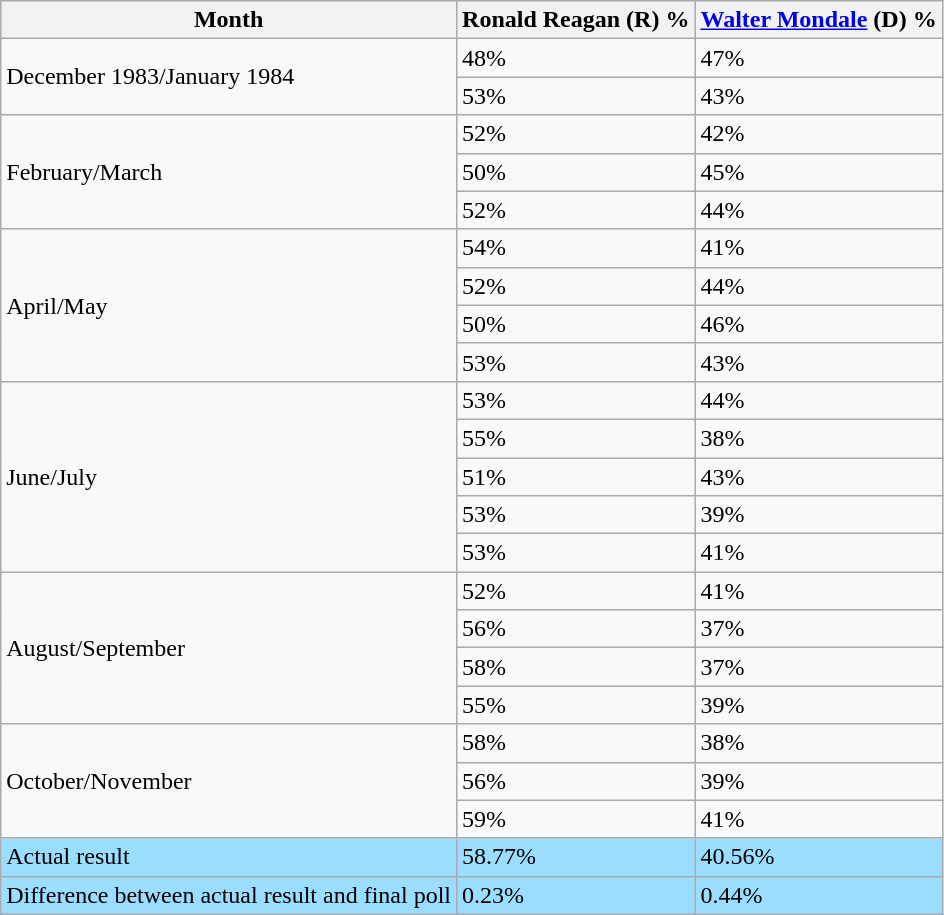<table class="wikitable">
<tr>
<th>Month</th>
<th>Ronald Reagan (R) %</th>
<th><a href='#'>Walter Mondale</a> (D) %</th>
</tr>
<tr>
<td rowspan="2">December 1983/January 1984</td>
<td>48%</td>
<td>47%</td>
</tr>
<tr>
<td>53%</td>
<td>43%</td>
</tr>
<tr>
<td rowspan="3">February/March</td>
<td>52%</td>
<td>42%</td>
</tr>
<tr>
<td>50%</td>
<td>45%</td>
</tr>
<tr>
<td>52%</td>
<td>44%</td>
</tr>
<tr>
<td rowspan="4">April/May</td>
<td>54%</td>
<td>41%</td>
</tr>
<tr>
<td>52%</td>
<td>44%</td>
</tr>
<tr>
<td>50%</td>
<td>46%</td>
</tr>
<tr>
<td>53%</td>
<td>43%</td>
</tr>
<tr>
<td rowspan="5">June/July</td>
<td>53%</td>
<td>44%</td>
</tr>
<tr>
<td>55%</td>
<td>38%</td>
</tr>
<tr>
<td>51%</td>
<td>43%</td>
</tr>
<tr>
<td>53%</td>
<td>39%</td>
</tr>
<tr>
<td>53%</td>
<td>41%</td>
</tr>
<tr>
<td rowspan="4">August/September</td>
<td>52%</td>
<td>41%</td>
</tr>
<tr>
<td>56%</td>
<td>37%</td>
</tr>
<tr>
<td>58%</td>
<td>37%</td>
</tr>
<tr>
<td>55%</td>
<td>39%</td>
</tr>
<tr>
<td rowspan="3">October/November</td>
<td>58%</td>
<td>38%</td>
</tr>
<tr>
<td>56%</td>
<td>39%</td>
</tr>
<tr>
<td>59%</td>
<td>41%</td>
</tr>
<tr style="background:#9bddff;">
<td>Actual result</td>
<td>58.77%</td>
<td>40.56%</td>
</tr>
<tr style="background:#9bddff;">
<td>Difference between actual result and final poll</td>
<td>0.23%</td>
<td>0.44%</td>
</tr>
</table>
